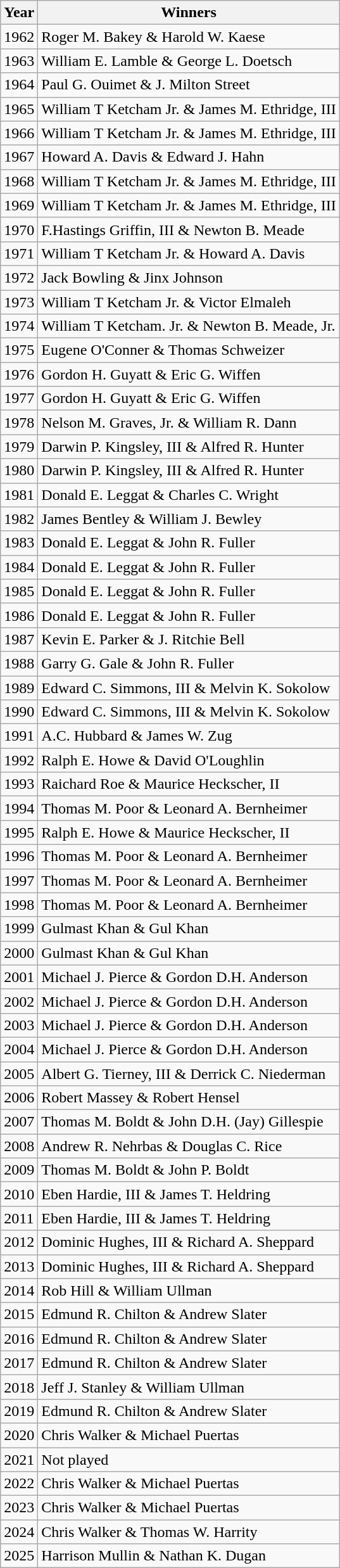<table class="wikitable">
<tr>
<th>Year</th>
<th>Winners</th>
</tr>
<tr>
<td>1962</td>
<td>Roger M. Bakey & Harold W. Kaese</td>
</tr>
<tr>
<td>1963</td>
<td>William E. Lamble & George L. Doetsch</td>
</tr>
<tr>
<td>1964</td>
<td>Paul G. Ouimet & J. Milton Street</td>
</tr>
<tr>
<td>1965</td>
<td>William T Ketcham Jr. & James M. Ethridge, III</td>
</tr>
<tr>
<td>1966</td>
<td>William T Ketcham Jr. & James M. Ethridge, III</td>
</tr>
<tr>
<td>1967</td>
<td>Howard A. Davis & Edward J. Hahn</td>
</tr>
<tr>
<td>1968</td>
<td>William T Ketcham Jr. & James M. Ethridge, III</td>
</tr>
<tr>
<td>1969</td>
<td>William T Ketcham Jr. & James M. Ethridge, III</td>
</tr>
<tr>
<td>1970</td>
<td>F.Hastings Griffin, III & Newton B. Meade</td>
</tr>
<tr>
<td>1971</td>
<td>William T Ketcham Jr. & Howard A. Davis</td>
</tr>
<tr>
<td>1972</td>
<td>Jack Bowling & Jinx Johnson</td>
</tr>
<tr>
<td>1973</td>
<td>William T Ketcham Jr. & Victor Elmaleh</td>
</tr>
<tr>
<td>1974</td>
<td>William T Ketcham. Jr. & Newton B. Meade, Jr.</td>
</tr>
<tr>
<td>1975</td>
<td>Eugene O'Conner & Thomas Schweizer</td>
</tr>
<tr>
<td>1976</td>
<td>Gordon H. Guyatt & Eric G. Wiffen</td>
</tr>
<tr>
<td>1977</td>
<td>Gordon H. Guyatt & Eric G. Wiffen</td>
</tr>
<tr>
<td>1978</td>
<td>Nelson M. Graves, Jr. & William R. Dann</td>
</tr>
<tr>
<td>1979</td>
<td>Darwin P. Kingsley, III & Alfred R. Hunter</td>
</tr>
<tr>
<td>1980</td>
<td>Darwin P. Kingsley, III & Alfred R. Hunter</td>
</tr>
<tr>
<td>1981</td>
<td>Donald E. Leggat & Charles C. Wright</td>
</tr>
<tr>
<td>1982</td>
<td>James Bentley & William J. Bewley</td>
</tr>
<tr>
<td>1983</td>
<td>Donald E. Leggat & John R. Fuller</td>
</tr>
<tr>
<td>1984</td>
<td>Donald E. Leggat & John R. Fuller</td>
</tr>
<tr>
<td>1985</td>
<td>Donald E. Leggat & John R. Fuller</td>
</tr>
<tr>
<td>1986</td>
<td>Donald E. Leggat & John R. Fuller</td>
</tr>
<tr>
<td>1987</td>
<td>Kevin E. Parker & J. Ritchie Bell</td>
</tr>
<tr>
<td>1988</td>
<td>Garry G. Gale & John R. Fuller</td>
</tr>
<tr>
<td>1989</td>
<td>Edward C. Simmons, III & Melvin K. Sokolow</td>
</tr>
<tr>
<td>1990</td>
<td>Edward C. Simmons, III & Melvin K. Sokolow</td>
</tr>
<tr>
<td>1991</td>
<td>A.C. Hubbard & James W. Zug</td>
</tr>
<tr>
<td>1992</td>
<td>Ralph E. Howe & David O'Loughlin</td>
</tr>
<tr>
<td>1993</td>
<td>Raichard Roe & Maurice Heckscher, II</td>
</tr>
<tr>
<td>1994</td>
<td>Thomas M. Poor & Leonard A. Bernheimer</td>
</tr>
<tr>
<td>1995</td>
<td>Ralph E. Howe & Maurice Heckscher, II</td>
</tr>
<tr>
<td>1996</td>
<td>Thomas M. Poor & Leonard A. Bernheimer</td>
</tr>
<tr>
<td>1997</td>
<td>Thomas M. Poor & Leonard A. Bernheimer</td>
</tr>
<tr>
<td>1998</td>
<td>Thomas M. Poor & Leonard A. Bernheimer</td>
</tr>
<tr>
<td>1999</td>
<td>Gulmast Khan & Gul Khan</td>
</tr>
<tr>
<td>2000</td>
<td>Gulmast Khan & Gul Khan</td>
</tr>
<tr>
<td>2001</td>
<td>Michael J. Pierce & Gordon D.H. Anderson</td>
</tr>
<tr>
<td>2002</td>
<td>Michael J. Pierce & Gordon D.H. Anderson</td>
</tr>
<tr>
<td>2003</td>
<td>Michael J. Pierce & Gordon D.H. Anderson</td>
</tr>
<tr>
<td>2004</td>
<td>Michael J. Pierce & Gordon D.H. Anderson</td>
</tr>
<tr>
<td>2005</td>
<td>Albert G. Tierney, III & Derrick C. Niederman</td>
</tr>
<tr>
<td>2006</td>
<td>Robert Massey & Robert Hensel</td>
</tr>
<tr>
<td>2007</td>
<td>Thomas M. Boldt & John D.H. (Jay) Gillespie</td>
</tr>
<tr>
<td>2008</td>
<td>Andrew R. Nehrbas & Douglas C. Rice</td>
</tr>
<tr>
<td>2009</td>
<td>Thomas M. Boldt & John P. Boldt</td>
</tr>
<tr>
<td>2010</td>
<td>Eben Hardie, III &  James T. Heldring</td>
</tr>
<tr>
<td>2011</td>
<td>Eben Hardie, III &  James T. Heldring</td>
</tr>
<tr>
<td>2012</td>
<td>Dominic Hughes, III &  Richard A. Sheppard</td>
</tr>
<tr>
<td>2013</td>
<td>Dominic Hughes, III &  Richard A. Sheppard</td>
</tr>
<tr>
<td>2014</td>
<td>Rob Hill &  William Ullman</td>
</tr>
<tr>
<td>2015</td>
<td>Edmund R. Chilton &  Andrew Slater</td>
</tr>
<tr>
<td>2016</td>
<td>Edmund R. Chilton &  Andrew Slater</td>
</tr>
<tr>
<td>2017</td>
<td>Edmund R. Chilton &  Andrew Slater</td>
</tr>
<tr>
<td>2018</td>
<td>Jeff J. Stanley &  William Ullman</td>
</tr>
<tr>
<td>2019</td>
<td>Edmund R. Chilton &  Andrew Slater</td>
</tr>
<tr>
<td>2020</td>
<td>Chris Walker &  Michael Puertas</td>
</tr>
<tr>
<td>2021</td>
<td>Not played</td>
</tr>
<tr>
<td>2022</td>
<td>Chris Walker &  Michael Puertas</td>
</tr>
<tr>
<td>2023</td>
<td>Chris Walker &  Michael Puertas</td>
</tr>
<tr>
<td>2024</td>
<td>Chris Walker &  Thomas W. Harrity</td>
</tr>
<tr>
<td>2025</td>
<td>Harrison Mullin &  Nathan K. Dugan</td>
</tr>
</table>
